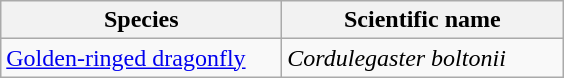<table class="wikitable">
<tr>
<th>Species</th>
<th>Scientific name</th>
</tr>
<tr>
<td style="width:180px"><a href='#'>Golden-ringed dragonfly</a></td>
<td style="width:180px"><em>Cordulegaster boltonii</em></td>
</tr>
</table>
